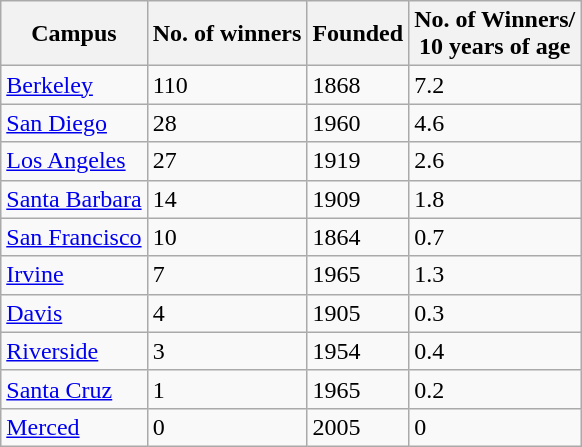<table class="wikitable sortable">
<tr>
<th>Campus</th>
<th>No. of winners</th>
<th>Founded</th>
<th>No. of Winners/<br>10 years of age</th>
</tr>
<tr>
<td><a href='#'>Berkeley</a></td>
<td>110</td>
<td>1868</td>
<td>7.2</td>
</tr>
<tr>
<td><a href='#'>San Diego</a></td>
<td>28</td>
<td>1960</td>
<td>4.6</td>
</tr>
<tr>
<td><a href='#'>Los Angeles</a></td>
<td>27</td>
<td>1919</td>
<td>2.6</td>
</tr>
<tr>
<td><a href='#'>Santa Barbara</a></td>
<td>14</td>
<td>1909</td>
<td>1.8</td>
</tr>
<tr>
<td><a href='#'>San Francisco</a></td>
<td>10</td>
<td>1864</td>
<td>0.7</td>
</tr>
<tr>
<td><a href='#'>Irvine</a></td>
<td>7</td>
<td>1965</td>
<td>1.3</td>
</tr>
<tr>
<td><a href='#'>Davis</a></td>
<td>4</td>
<td>1905</td>
<td>0.3</td>
</tr>
<tr>
<td><a href='#'>Riverside</a></td>
<td>3</td>
<td>1954</td>
<td>0.4</td>
</tr>
<tr>
<td><a href='#'>Santa Cruz</a></td>
<td>1</td>
<td>1965</td>
<td>0.2</td>
</tr>
<tr>
<td><a href='#'>Merced</a></td>
<td>0</td>
<td>2005</td>
<td>0</td>
</tr>
</table>
